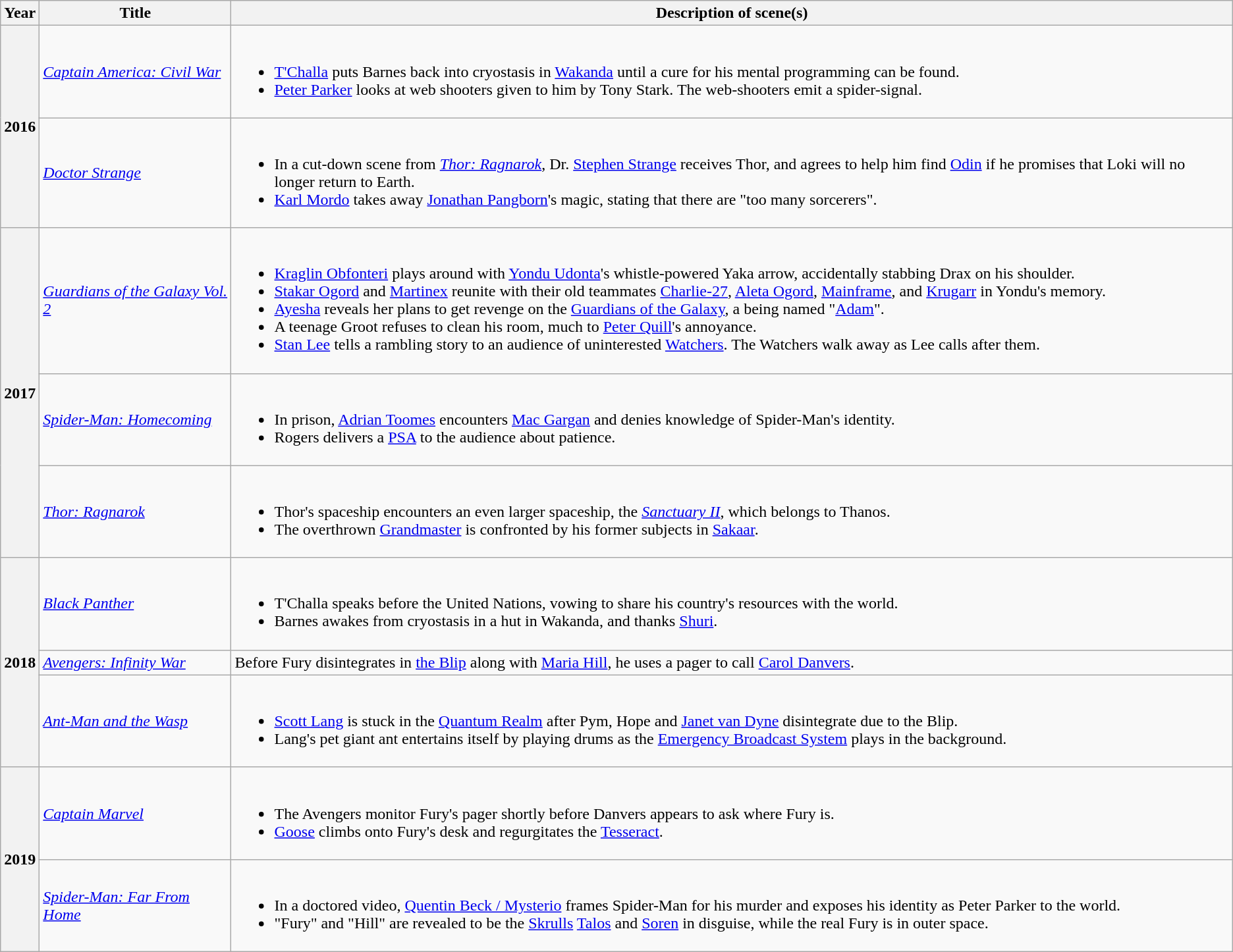<table class="wikitable">
<tr>
<th scope="col">Year</th>
<th scope="col">Title</th>
<th scope="col">Description of scene(s)</th>
</tr>
<tr>
<th scope="row" rowspan="2">2016</th>
<td><em><a href='#'>Captain America: Civil War</a></em></td>
<td><br><ul><li><a href='#'>T'Challa</a> puts Barnes back into cryostasis in <a href='#'>Wakanda</a> until a cure for his mental programming can be found.</li><li><a href='#'>Peter Parker</a> looks at web shooters given to him by Tony Stark. The web-shooters emit a spider-signal.</li></ul></td>
</tr>
<tr>
<td><em><a href='#'>Doctor Strange</a></em></td>
<td><br><ul><li>In a cut-down scene from <em><a href='#'>Thor: Ragnarok</a></em>, Dr. <a href='#'>Stephen Strange</a> receives Thor, and agrees to help him find <a href='#'>Odin</a> if he promises that Loki will no longer return to Earth.</li><li><a href='#'>Karl Mordo</a> takes away <a href='#'>Jonathan Pangborn</a>'s magic, stating that there are "too many sorcerers".</li></ul></td>
</tr>
<tr>
<th scope="row" rowspan="3">2017</th>
<td><em><a href='#'>Guardians of the Galaxy Vol. 2</a></em></td>
<td><br><ul><li><a href='#'>Kraglin Obfonteri</a> plays around with <a href='#'>Yondu Udonta</a>'s whistle-powered Yaka arrow, accidentally stabbing Drax on his shoulder.</li><li><a href='#'>Stakar Ogord</a> and <a href='#'>Martinex</a> reunite with their old teammates <a href='#'>Charlie-27</a>, <a href='#'>Aleta Ogord</a>, <a href='#'>Mainframe</a>, and <a href='#'>Krugarr</a> in Yondu's memory.</li><li><a href='#'>Ayesha</a> reveals her plans to get revenge on the <a href='#'>Guardians of the Galaxy</a>, a being named "<a href='#'>Adam</a>".</li><li>A teenage Groot refuses to clean his room, much to <a href='#'>Peter Quill</a>'s annoyance.</li><li><a href='#'>Stan Lee</a> tells a rambling story to an audience of uninterested <a href='#'>Watchers</a>. The Watchers walk away as Lee calls after them.</li></ul></td>
</tr>
<tr>
<td><em><a href='#'>Spider-Man: Homecoming</a></em></td>
<td><br><ul><li>In prison, <a href='#'>Adrian Toomes</a> encounters <a href='#'>Mac Gargan</a> and denies knowledge of Spider-Man's identity.</li><li>Rogers delivers a <a href='#'>PSA</a> to the audience about patience.</li></ul></td>
</tr>
<tr>
<td><em><a href='#'>Thor: Ragnarok</a></em></td>
<td><br><ul><li>Thor's spaceship encounters an even larger spaceship, the <em><a href='#'>Sanctuary II</a></em>, which belongs to Thanos.</li><li>The overthrown <a href='#'>Grandmaster</a> is confronted by his former subjects in <a href='#'>Sakaar</a>.</li></ul></td>
</tr>
<tr>
<th scope="row" rowspan="3">2018</th>
<td><em><a href='#'>Black Panther</a></em></td>
<td><br><ul><li>T'Challa speaks before the United Nations, vowing to share his country's resources with the world.</li><li>Barnes awakes from cryostasis in a hut in Wakanda, and thanks <a href='#'>Shuri</a>.</li></ul></td>
</tr>
<tr>
<td><em><a href='#'>Avengers: Infinity War</a></em></td>
<td>Before Fury disintegrates in <a href='#'>the Blip</a> along with <a href='#'>Maria Hill</a>, he uses a pager to call <a href='#'>Carol Danvers</a>.</td>
</tr>
<tr>
<td><em><a href='#'>Ant-Man and the Wasp</a></em></td>
<td><br><ul><li><a href='#'>Scott Lang</a> is stuck in the <a href='#'>Quantum Realm</a> after Pym, Hope and <a href='#'>Janet van Dyne</a> disintegrate due to the Blip.</li><li>Lang's pet giant ant entertains itself by playing drums as the <a href='#'>Emergency Broadcast System</a> plays in the background.</li></ul></td>
</tr>
<tr>
<th scope="row" rowspan="2">2019</th>
<td><em><a href='#'>Captain Marvel</a></em></td>
<td><br><ul><li>The Avengers monitor Fury's pager shortly before Danvers appears to ask where Fury is.</li><li><a href='#'>Goose</a> climbs onto Fury's desk and regurgitates the <a href='#'>Tesseract</a>.</li></ul></td>
</tr>
<tr>
<td><em><a href='#'>Spider-Man: Far From Home</a></em></td>
<td><br><ul><li>In a doctored video, <a href='#'>Quentin Beck / Mysterio</a> frames Spider-Man for his murder and exposes his identity as Peter Parker to the world.</li><li>"Fury" and "Hill" are revealed to be the <a href='#'>Skrulls</a> <a href='#'>Talos</a> and <a href='#'>Soren</a> in disguise, while the real Fury is in outer space.</li></ul></td>
</tr>
</table>
